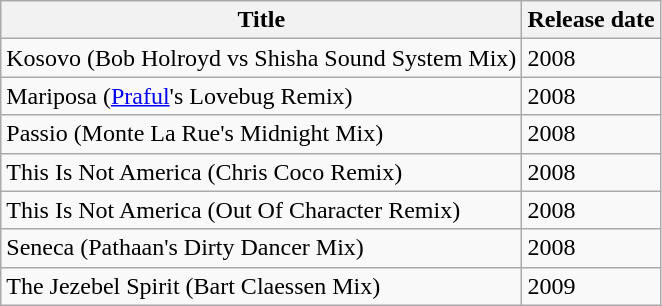<table class="wikitable" border="1">
<tr>
<th>Title</th>
<th>Release date</th>
</tr>
<tr>
<td>Kosovo (Bob Holroyd vs Shisha Sound System Mix)</td>
<td>2008</td>
</tr>
<tr>
<td>Mariposa (<a href='#'>Praful</a>'s Lovebug Remix)</td>
<td>2008</td>
</tr>
<tr>
<td>Passio (Monte La Rue's Midnight Mix)</td>
<td>2008</td>
</tr>
<tr>
<td>This Is Not America (Chris Coco Remix)</td>
<td>2008</td>
</tr>
<tr>
<td>This Is Not America (Out Of Character Remix)</td>
<td>2008</td>
</tr>
<tr>
<td>Seneca (Pathaan's Dirty Dancer Mix)</td>
<td>2008</td>
</tr>
<tr>
<td>The Jezebel Spirit (Bart Claessen Mix)</td>
<td>2009</td>
</tr>
</table>
